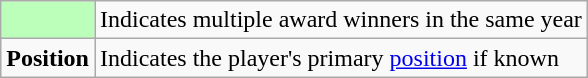<table class="wikitable">
<tr>
<td style="background-color:#BBFFBB;"></td>
<td>Indicates multiple award winners in the same year</td>
</tr>
<tr>
<td><strong>Position</strong></td>
<td>Indicates the player's primary <a href='#'>position</a> if known</td>
</tr>
</table>
